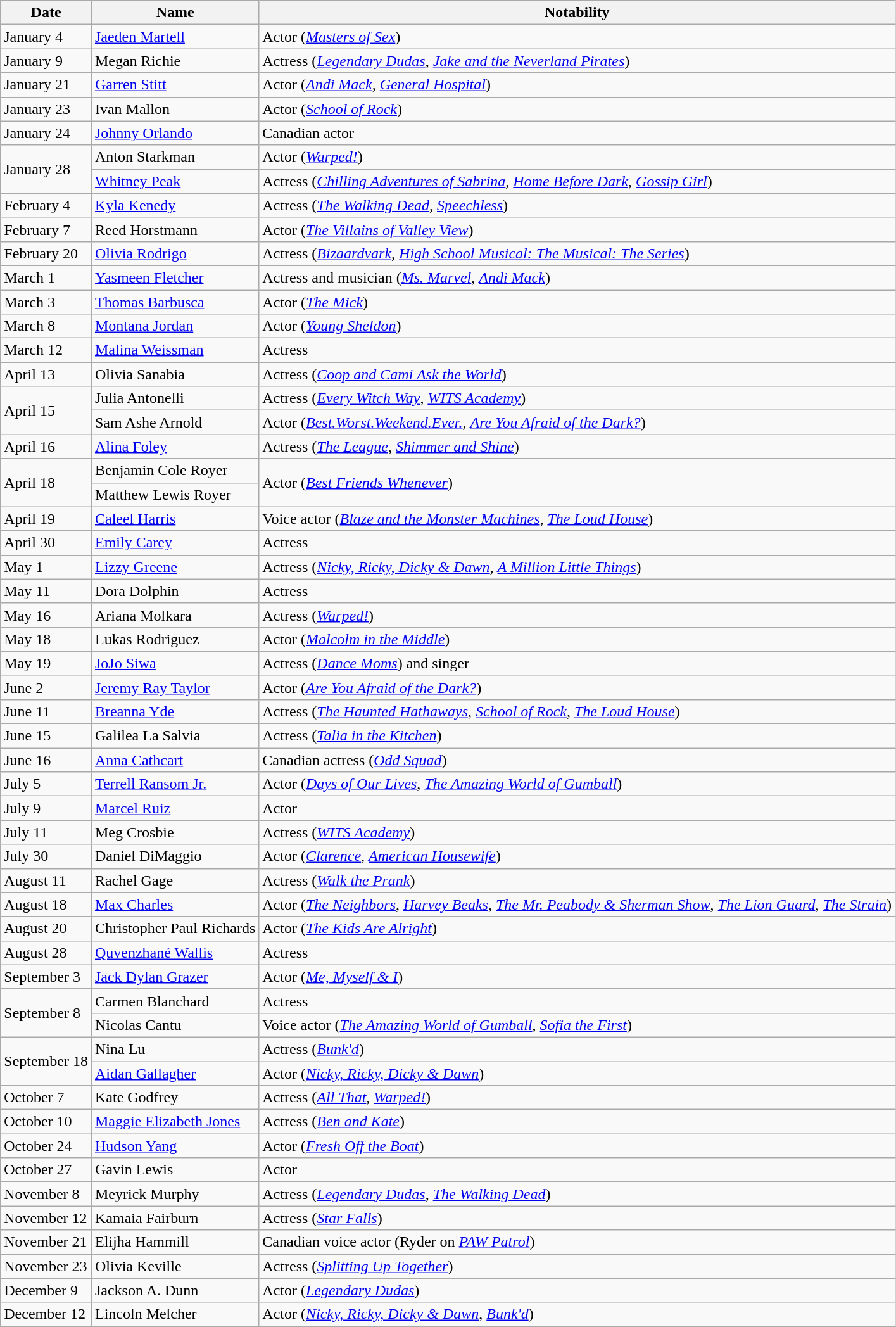<table class="wikitable">
<tr ">
<th>Date</th>
<th>Name</th>
<th>Notability</th>
</tr>
<tr>
<td>January 4</td>
<td><a href='#'>Jaeden Martell</a></td>
<td>Actor (<em><a href='#'>Masters of Sex</a></em>)</td>
</tr>
<tr>
<td>January 9</td>
<td>Megan Richie</td>
<td>Actress (<em><a href='#'>Legendary Dudas</a></em>, <em><a href='#'>Jake and the Neverland Pirates</a></em>)</td>
</tr>
<tr>
<td>January 21</td>
<td><a href='#'>Garren Stitt</a></td>
<td>Actor (<em><a href='#'>Andi Mack</a></em>, <em><a href='#'>General Hospital</a></em>)</td>
</tr>
<tr>
<td>January 23</td>
<td>Ivan Mallon</td>
<td>Actor (<em><a href='#'>School of Rock</a></em>)</td>
</tr>
<tr>
<td>January 24</td>
<td><a href='#'>Johnny Orlando</a></td>
<td>Canadian actor</td>
</tr>
<tr>
<td rowspan="2">January 28</td>
<td>Anton Starkman</td>
<td>Actor (<em><a href='#'>Warped!</a></em>)</td>
</tr>
<tr>
<td><a href='#'>Whitney Peak</a></td>
<td>Actress (<em><a href='#'>Chilling Adventures of Sabrina</a></em>, <em><a href='#'>Home Before Dark</a></em>, <em><a href='#'>Gossip Girl</a></em>)</td>
</tr>
<tr>
<td>February 4</td>
<td><a href='#'>Kyla Kenedy</a></td>
<td>Actress (<em><a href='#'>The Walking Dead</a></em>, <em><a href='#'>Speechless</a></em>)</td>
</tr>
<tr>
<td>February 7</td>
<td>Reed Horstmann</td>
<td>Actor (<em><a href='#'>The Villains of Valley View</a></em>)</td>
</tr>
<tr>
<td>February 20</td>
<td><a href='#'>Olivia Rodrigo</a></td>
<td>Actress (<em><a href='#'>Bizaardvark</a></em>, <em><a href='#'>High School Musical: The Musical: The Series</a></em>)</td>
</tr>
<tr>
<td>March 1</td>
<td><a href='#'>Yasmeen Fletcher</a></td>
<td>Actress and musician (<em><a href='#'>Ms. Marvel</a></em>, <em><a href='#'>Andi Mack</a></em>)</td>
</tr>
<tr>
<td>March 3</td>
<td><a href='#'>Thomas Barbusca</a></td>
<td>Actor (<em><a href='#'>The Mick</a></em>)</td>
</tr>
<tr>
<td>March 8</td>
<td><a href='#'>Montana Jordan</a></td>
<td>Actor (<em><a href='#'>Young Sheldon</a></em>)</td>
</tr>
<tr>
<td>March 12</td>
<td><a href='#'>Malina Weissman</a></td>
<td>Actress</td>
</tr>
<tr>
<td>April 13</td>
<td>Olivia Sanabia</td>
<td>Actress (<em><a href='#'>Coop and Cami Ask the World</a></em>)</td>
</tr>
<tr>
<td rowspan="2">April 15</td>
<td>Julia Antonelli</td>
<td>Actress (<em><a href='#'>Every Witch Way</a></em>, <em><a href='#'>WITS Academy</a></em>)</td>
</tr>
<tr>
<td>Sam Ashe Arnold</td>
<td>Actor (<em><a href='#'>Best.Worst.Weekend.Ever.</a></em>, <em><a href='#'>Are You Afraid of the Dark?</a></em>)</td>
</tr>
<tr>
<td>April 16</td>
<td><a href='#'>Alina Foley</a></td>
<td>Actress (<em><a href='#'>The League</a></em>, <em><a href='#'>Shimmer and Shine</a></em>)</td>
</tr>
<tr>
<td rowspan="2">April 18</td>
<td>Benjamin Cole Royer</td>
<td rowspan="2">Actor (<em><a href='#'>Best Friends Whenever</a></em>)</td>
</tr>
<tr>
<td>Matthew Lewis Royer</td>
</tr>
<tr>
<td>April 19</td>
<td><a href='#'>Caleel Harris</a></td>
<td>Voice actor (<em><a href='#'>Blaze and the Monster Machines</a></em>, <em><a href='#'>The Loud House</a></em>)</td>
</tr>
<tr>
<td>April 30</td>
<td><a href='#'>Emily Carey</a></td>
<td>Actress</td>
</tr>
<tr>
<td>May 1</td>
<td><a href='#'>Lizzy Greene</a></td>
<td>Actress (<em><a href='#'>Nicky, Ricky, Dicky & Dawn</a></em>, <em><a href='#'>A Million Little Things</a></em>)</td>
</tr>
<tr>
<td>May 11</td>
<td>Dora Dolphin</td>
<td>Actress</td>
</tr>
<tr>
<td>May 16</td>
<td>Ariana Molkara</td>
<td>Actress (<em><a href='#'>Warped!</a></em>)</td>
</tr>
<tr>
<td>May 18</td>
<td>Lukas Rodriguez</td>
<td>Actor (<em><a href='#'>Malcolm in the Middle</a></em>)</td>
</tr>
<tr>
<td>May 19</td>
<td><a href='#'>JoJo Siwa</a></td>
<td>Actress (<em><a href='#'>Dance Moms</a></em>) and singer</td>
</tr>
<tr>
<td>June 2</td>
<td><a href='#'>Jeremy Ray Taylor</a></td>
<td>Actor (<em><a href='#'>Are You Afraid of the Dark?</a></em>)</td>
</tr>
<tr>
<td>June 11</td>
<td><a href='#'>Breanna Yde</a></td>
<td>Actress (<em><a href='#'>The Haunted Hathaways</a></em>, <em><a href='#'>School of Rock</a></em>, <em><a href='#'>The Loud House</a></em>)</td>
</tr>
<tr>
<td>June 15</td>
<td>Galilea La Salvia</td>
<td>Actress (<em><a href='#'>Talia in the Kitchen</a></em>)</td>
</tr>
<tr>
<td>June 16</td>
<td><a href='#'>Anna Cathcart</a></td>
<td>Canadian actress (<em><a href='#'>Odd Squad</a></em>)</td>
</tr>
<tr>
<td>July 5</td>
<td><a href='#'>Terrell Ransom Jr.</a></td>
<td>Actor (<em><a href='#'>Days of Our Lives</a></em>, <em><a href='#'>The Amazing World of Gumball</a></em>)</td>
</tr>
<tr>
<td>July 9</td>
<td><a href='#'>Marcel Ruiz</a></td>
<td>Actor</td>
</tr>
<tr>
<td>July 11</td>
<td>Meg Crosbie</td>
<td>Actress (<em><a href='#'>WITS Academy</a></em>)</td>
</tr>
<tr>
<td>July 30</td>
<td>Daniel DiMaggio</td>
<td>Actor (<em><a href='#'>Clarence</a></em>, <em><a href='#'>American Housewife</a></em>)</td>
</tr>
<tr>
<td>August 11</td>
<td>Rachel Gage</td>
<td>Actress (<em><a href='#'>Walk the Prank</a></em>)</td>
</tr>
<tr>
<td>August 18</td>
<td><a href='#'>Max Charles</a></td>
<td>Actor (<em><a href='#'>The Neighbors</a></em>, <em><a href='#'>Harvey Beaks</a></em>, <em><a href='#'>The Mr. Peabody & Sherman Show</a></em>, <em><a href='#'>The Lion Guard</a></em>, <em><a href='#'>The Strain</a></em>)</td>
</tr>
<tr>
<td>August 20</td>
<td>Christopher Paul Richards</td>
<td>Actor (<em><a href='#'>The Kids Are Alright</a></em>)</td>
</tr>
<tr>
<td>August 28</td>
<td><a href='#'>Quvenzhané Wallis</a></td>
<td>Actress</td>
</tr>
<tr>
<td>September 3</td>
<td><a href='#'>Jack Dylan Grazer</a></td>
<td>Actor (<em><a href='#'>Me, Myself & I</a></em>)</td>
</tr>
<tr>
<td rowspan="2">September 8</td>
<td>Carmen Blanchard</td>
<td>Actress</td>
</tr>
<tr>
<td>Nicolas Cantu</td>
<td>Voice actor (<em><a href='#'>The Amazing World of Gumball</a></em>, <em><a href='#'>Sofia the First</a></em>)</td>
</tr>
<tr>
<td rowspan="2">September 18</td>
<td>Nina Lu</td>
<td>Actress (<em><a href='#'>Bunk'd</a></em>)</td>
</tr>
<tr>
<td><a href='#'>Aidan Gallagher</a></td>
<td>Actor (<em><a href='#'>Nicky, Ricky, Dicky & Dawn</a></em>)</td>
</tr>
<tr>
<td>October 7</td>
<td>Kate Godfrey</td>
<td>Actress (<em><a href='#'>All That</a></em>, <em><a href='#'>Warped!</a></em>)</td>
</tr>
<tr>
<td>October 10</td>
<td><a href='#'>Maggie Elizabeth Jones</a></td>
<td>Actress (<em><a href='#'>Ben and Kate</a></em>)</td>
</tr>
<tr>
<td>October 24</td>
<td><a href='#'>Hudson Yang</a></td>
<td>Actor (<em><a href='#'>Fresh Off the Boat</a></em>)</td>
</tr>
<tr>
<td>October 27</td>
<td>Gavin Lewis</td>
<td>Actor</td>
</tr>
<tr>
<td>November 8</td>
<td>Meyrick Murphy</td>
<td>Actress (<em><a href='#'>Legendary Dudas</a></em>, <em><a href='#'>The Walking Dead</a></em>)</td>
</tr>
<tr>
<td>November 12</td>
<td>Kamaia Fairburn</td>
<td>Actress (<em><a href='#'>Star Falls</a></em>)</td>
</tr>
<tr>
<td>November 21</td>
<td>Elijha Hammill</td>
<td>Canadian voice actor (Ryder on <em><a href='#'>PAW Patrol</a></em>)</td>
</tr>
<tr>
<td>November 23</td>
<td>Olivia Keville</td>
<td>Actress (<em><a href='#'>Splitting Up Together</a></em>)</td>
</tr>
<tr>
<td>December 9</td>
<td>Jackson A. Dunn</td>
<td>Actor (<em><a href='#'>Legendary Dudas</a></em>)</td>
</tr>
<tr>
<td>December 12</td>
<td>Lincoln Melcher</td>
<td>Actor (<em><a href='#'>Nicky, Ricky, Dicky & Dawn</a></em>, <em><a href='#'>Bunk'd</a></em>)</td>
</tr>
</table>
